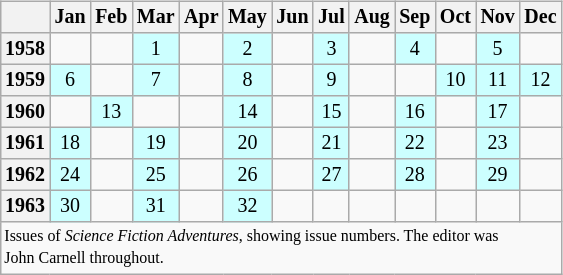<table class="wikitable" style="font-size: 10pt; line-height: 11pt; margin-left: 2em; text-align: center; float: right">
<tr>
<th></th>
<th>Jan</th>
<th>Feb</th>
<th>Mar</th>
<th>Apr</th>
<th>May</th>
<th>Jun</th>
<th>Jul</th>
<th>Aug</th>
<th>Sep</th>
<th>Oct</th>
<th>Nov</th>
<th>Dec</th>
</tr>
<tr>
<th>1958</th>
<td></td>
<td></td>
<td bgcolor=#ccffff>1</td>
<td></td>
<td bgcolor=#ccffff>2</td>
<td></td>
<td bgcolor=#ccffff>3</td>
<td></td>
<td bgcolor=#ccffff>4</td>
<td></td>
<td bgcolor=#ccffff>5</td>
<td></td>
</tr>
<tr>
<th>1959</th>
<td bgcolor=#ccffff>6</td>
<td></td>
<td bgcolor=#ccffff>7</td>
<td></td>
<td bgcolor=#ccffff>8</td>
<td></td>
<td bgcolor=#ccffff>9</td>
<td></td>
<td></td>
<td bgcolor=#ccffff>10</td>
<td bgcolor=#ccffff>11</td>
<td bgcolor=#ccffff>12</td>
</tr>
<tr>
<th>1960</th>
<td></td>
<td bgcolor=#ccffff>13</td>
<td></td>
<td></td>
<td bgcolor=#ccffff>14</td>
<td></td>
<td bgcolor=#ccffff>15</td>
<td></td>
<td bgcolor=#ccffff>16</td>
<td></td>
<td bgcolor=#ccffff>17</td>
<td></td>
</tr>
<tr>
<th>1961</th>
<td bgcolor=#ccffff>18</td>
<td></td>
<td bgcolor=#ccffff>19</td>
<td></td>
<td bgcolor=#ccffff>20</td>
<td></td>
<td bgcolor=#ccffff>21</td>
<td></td>
<td bgcolor=#ccffff>22</td>
<td></td>
<td bgcolor=#ccffff>23</td>
<td></td>
</tr>
<tr>
<th>1962</th>
<td bgcolor=#ccffff>24</td>
<td></td>
<td bgcolor=#ccffff>25</td>
<td></td>
<td bgcolor=#ccffff>26</td>
<td></td>
<td bgcolor=#ccffff>27</td>
<td></td>
<td bgcolor=#ccffff>28</td>
<td></td>
<td bgcolor=#ccffff>29</td>
<td></td>
</tr>
<tr>
<th>1963</th>
<td bgcolor=#ccffff>30</td>
<td></td>
<td bgcolor=#ccffff>31</td>
<td></td>
<td bgcolor=#ccffff>32</td>
<td></td>
<td></td>
<td></td>
<td></td>
<td></td>
<td></td>
<td></td>
</tr>
<tr>
<td colspan="13" style="font-size: 8pt; text-align:left">Issues of <em>Science Fiction Adventures</em>, showing issue numbers.  The editor was<br>John Carnell throughout.</td>
</tr>
</table>
